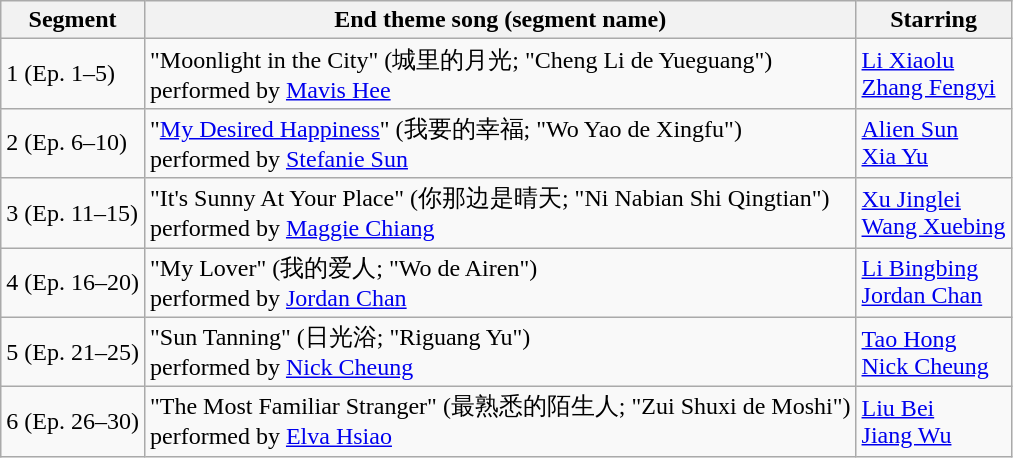<table class="wikitable">
<tr>
<th>Segment</th>
<th>End theme song (segment name)</th>
<th>Starring</th>
</tr>
<tr>
<td>1 (Ep. 1–5)</td>
<td>"Moonlight in the City" (城里的月光; "Cheng Li de Yueguang")<br>performed by <a href='#'>Mavis Hee</a></td>
<td><a href='#'>Li Xiaolu</a><br><a href='#'>Zhang Fengyi</a></td>
</tr>
<tr>
<td>2 (Ep. 6–10)</td>
<td>"<a href='#'>My Desired Happiness</a>" (我要的幸福; "Wo Yao de Xingfu")<br>performed by <a href='#'>Stefanie Sun</a></td>
<td><a href='#'>Alien Sun</a><br><a href='#'>Xia Yu</a></td>
</tr>
<tr>
<td>3 (Ep. 11–15)</td>
<td>"It's Sunny At Your Place" (你那边是晴天; "Ni Nabian Shi Qingtian")<br>performed by <a href='#'>Maggie Chiang</a></td>
<td><a href='#'>Xu Jinglei</a><br><a href='#'>Wang Xuebing</a></td>
</tr>
<tr>
<td>4 (Ep. 16–20)</td>
<td>"My Lover" (我的爱人; "Wo de Airen")<br>performed by <a href='#'>Jordan Chan</a></td>
<td><a href='#'>Li Bingbing</a><br><a href='#'>Jordan Chan</a></td>
</tr>
<tr>
<td>5 (Ep. 21–25)</td>
<td>"Sun Tanning" (日光浴; "Riguang Yu")<br>performed by <a href='#'>Nick Cheung</a></td>
<td><a href='#'>Tao Hong</a><br><a href='#'>Nick Cheung</a></td>
</tr>
<tr>
<td>6 (Ep. 26–30)</td>
<td>"The Most Familiar Stranger" (最熟悉的陌生人; "Zui Shuxi de Moshi")<br>performed by <a href='#'>Elva Hsiao</a></td>
<td><a href='#'>Liu Bei</a><br><a href='#'>Jiang Wu</a></td>
</tr>
</table>
